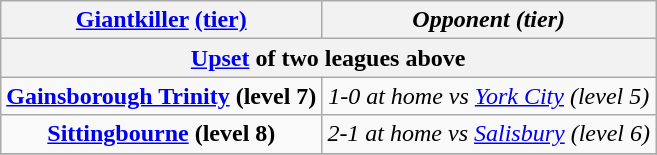<table class="wikitable" style="text-align:center;">
<tr>
<th scope="col"><a href='#'>Giantkiller</a> <a href='#'>(tier)</a></th>
<th scope="col"><em>Opponent (tier)</em></th>
</tr>
<tr>
<th colspan="2"><a href='#'>Upset</a> of two leagues above</th>
</tr>
<tr>
<td><strong><a href='#'>Gainsborough Trinity</a> (level 7)</strong></td>
<td><em>1-0 at home vs <a href='#'>York City</a> (level 5)</em></td>
</tr>
<tr>
<td><strong><a href='#'>Sittingbourne</a> (level 8)</strong></td>
<td><em>2-1 at home vs <a href='#'>Salisbury</a> (level 6)</em></td>
</tr>
<tr>
</tr>
</table>
